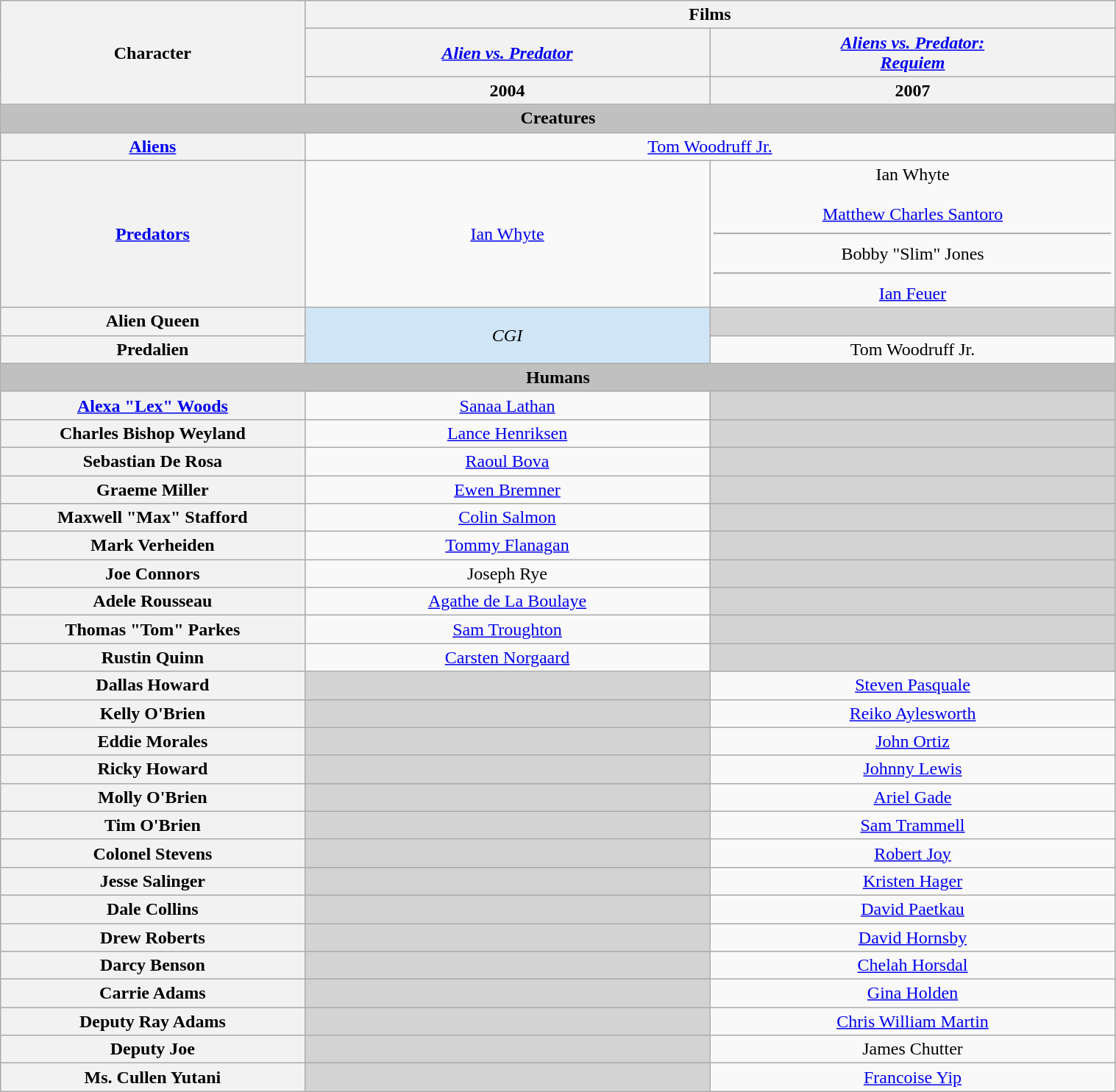<table class="wikitable" style="text-align:center; width:80%">
<tr>
<th rowspan="3" style="width:9%;">Character</th>
<th colspan="2">Films</th>
</tr>
<tr>
<th style="width:12%;"><em><a href='#'>Alien vs. Predator</a></em></th>
<th style="width:12%;"><em><a href='#'>Aliens vs. Predator:<br>Requiem</a></em></th>
</tr>
<tr>
<th>2004</th>
<th>2007</th>
</tr>
<tr>
<th colspan="3" style="background-color:silver;"><strong>Creatures</strong></th>
</tr>
<tr>
<th><a href='#'>Aliens</a></th>
<td colspan="2"><a href='#'>Tom Woodruff Jr.</a></td>
</tr>
<tr>
<th><a href='#'>Predators</a></th>
<td><a href='#'>Ian Whyte</a><br></td>
<td>Ian Whyte<br><br><a href='#'>Matthew Charles Santoro</a><hr>Bobby "Slim" Jones<br><hr><a href='#'>Ian Feuer</a> <br></td>
</tr>
<tr>
<th>Alien Queen</th>
<td rowspan="2" style="background: #d0e5f5"><em>CGI</em></td>
<td style="background:lightgrey;"> </td>
</tr>
<tr>
<th>Predalien</th>
<td>Tom Woodruff Jr.</td>
</tr>
<tr>
<th colspan="3" style="background-color:silver;"><strong>Humans</strong></th>
</tr>
<tr>
<th><a href='#'>Alexa "Lex" Woods</a></th>
<td><a href='#'>Sanaa Lathan</a></td>
<td style="background:lightgrey;"> </td>
</tr>
<tr>
<th>Charles Bishop Weyland</th>
<td><a href='#'>Lance Henriksen</a></td>
<td style="background:lightgrey;"> </td>
</tr>
<tr>
<th>Sebastian De Rosa</th>
<td><a href='#'>Raoul Bova</a></td>
<td style="background:lightgrey;"> </td>
</tr>
<tr>
<th>Graeme Miller</th>
<td><a href='#'>Ewen Bremner</a></td>
<td style="background:lightgrey;"> </td>
</tr>
<tr>
<th>Maxwell "Max" Stafford</th>
<td><a href='#'>Colin Salmon</a></td>
<td style="background:lightgrey;"> </td>
</tr>
<tr>
<th>Mark Verheiden</th>
<td><a href='#'>Tommy Flanagan</a></td>
<td style="background:lightgrey;"> </td>
</tr>
<tr>
<th>Joe Connors</th>
<td>Joseph Rye</td>
<td style="background:lightgrey;"> </td>
</tr>
<tr>
<th>Adele Rousseau</th>
<td><a href='#'>Agathe de La Boulaye</a></td>
<td style="background:lightgrey;"> </td>
</tr>
<tr>
<th>Thomas "Tom" Parkes</th>
<td><a href='#'>Sam Troughton</a></td>
<td style="background:lightgrey;"> </td>
</tr>
<tr>
<th>Rustin Quinn</th>
<td><a href='#'>Carsten Norgaard</a></td>
<td style="background:lightgrey;"> </td>
</tr>
<tr>
<th>Dallas Howard</th>
<td style="background:lightgrey;"> </td>
<td><a href='#'>Steven Pasquale</a></td>
</tr>
<tr>
<th>Kelly O'Brien</th>
<td style="background:lightgrey;"> </td>
<td><a href='#'>Reiko Aylesworth</a></td>
</tr>
<tr>
<th>Eddie Morales</th>
<td style="background:lightgrey;"> </td>
<td><a href='#'>John Ortiz</a></td>
</tr>
<tr>
<th>Ricky Howard</th>
<td style="background:lightgrey;"> </td>
<td><a href='#'>Johnny Lewis</a></td>
</tr>
<tr>
<th>Molly O'Brien</th>
<td style="background:lightgrey;"> </td>
<td><a href='#'>Ariel Gade</a></td>
</tr>
<tr>
<th>Tim O'Brien</th>
<td style="background:lightgrey;"> </td>
<td><a href='#'>Sam Trammell</a></td>
</tr>
<tr>
<th>Colonel Stevens</th>
<td style="background:lightgrey;"> </td>
<td><a href='#'>Robert Joy</a></td>
</tr>
<tr>
<th>Jesse Salinger</th>
<td style="background:lightgrey;"> </td>
<td><a href='#'>Kristen Hager</a></td>
</tr>
<tr>
<th>Dale Collins</th>
<td style="background:lightgrey;"> </td>
<td><a href='#'>David Paetkau</a></td>
</tr>
<tr>
<th>Drew Roberts</th>
<td style="background:lightgrey;"> </td>
<td><a href='#'>David Hornsby</a></td>
</tr>
<tr>
<th>Darcy Benson</th>
<td style="background:lightgrey;"> </td>
<td><a href='#'>Chelah Horsdal</a></td>
</tr>
<tr>
<th>Carrie Adams</th>
<td style="background:lightgrey;"> </td>
<td><a href='#'>Gina Holden</a></td>
</tr>
<tr>
<th>Deputy Ray Adams</th>
<td style="background:lightgrey;"> </td>
<td><a href='#'>Chris William Martin</a></td>
</tr>
<tr>
<th>Deputy Joe</th>
<td style="background:lightgrey;"> </td>
<td>James Chutter</td>
</tr>
<tr>
<th>Ms. Cullen Yutani</th>
<td style="background:lightgrey;"> </td>
<td><a href='#'>Francoise Yip</a></td>
</tr>
</table>
